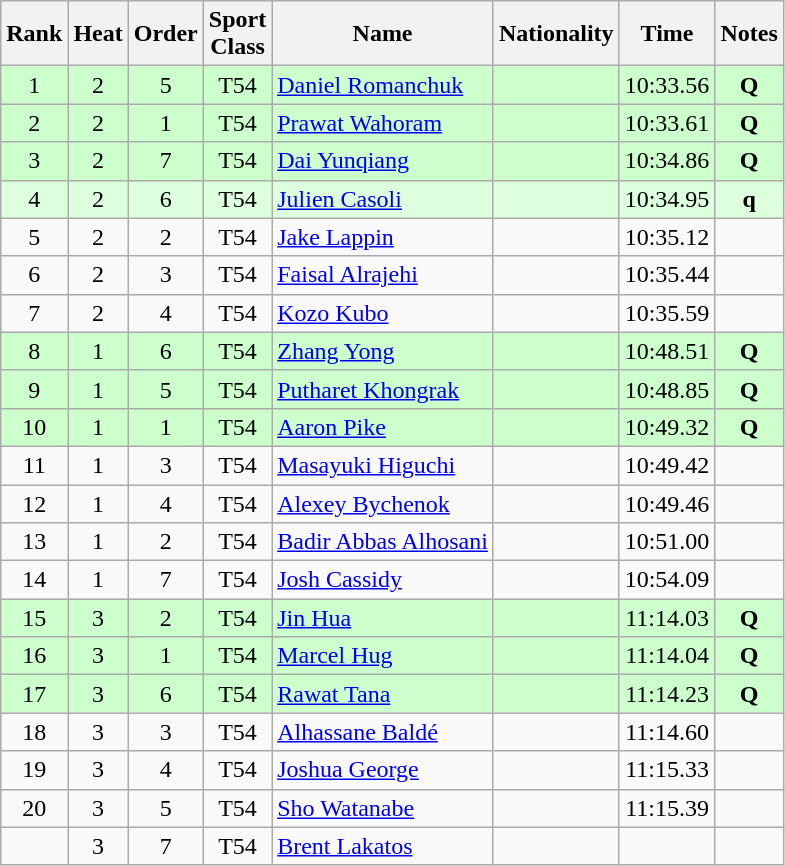<table class="wikitable sortable" style="text-align:center">
<tr>
<th>Rank</th>
<th>Heat</th>
<th>Order</th>
<th>Sport<br>Class</th>
<th>Name</th>
<th>Nationality</th>
<th>Time</th>
<th>Notes</th>
</tr>
<tr bgcolor="ccffcc">
<td>1</td>
<td>2</td>
<td>5</td>
<td>T54</td>
<td align="left"><a href='#'>Daniel Romanchuk</a></td>
<td align="left"></td>
<td>10:33.56</td>
<td><strong>Q</strong></td>
</tr>
<tr bgcolor="ccffcc">
<td>2</td>
<td>2</td>
<td>1</td>
<td>T54</td>
<td align="left"><a href='#'>Prawat Wahoram</a></td>
<td align="left"></td>
<td>10:33.61</td>
<td><strong>Q</strong></td>
</tr>
<tr bgcolor="ccffcc">
<td>3</td>
<td>2</td>
<td>7</td>
<td>T54</td>
<td align="left"><a href='#'>Dai Yunqiang</a></td>
<td align="left"></td>
<td>10:34.86</td>
<td><strong>Q</strong></td>
</tr>
<tr bgcolor="ddffdd">
<td>4</td>
<td>2</td>
<td>6</td>
<td>T54</td>
<td align="left"><a href='#'>Julien Casoli</a></td>
<td align="left"></td>
<td>10:34.95</td>
<td><strong>q</strong></td>
</tr>
<tr>
<td>5</td>
<td>2</td>
<td>2</td>
<td>T54</td>
<td align="left"><a href='#'>Jake Lappin</a></td>
<td align="left"></td>
<td>10:35.12</td>
<td></td>
</tr>
<tr>
<td>6</td>
<td>2</td>
<td>3</td>
<td>T54</td>
<td align="left"><a href='#'>Faisal Alrajehi</a></td>
<td align="left"></td>
<td>10:35.44</td>
<td></td>
</tr>
<tr>
<td>7</td>
<td>2</td>
<td>4</td>
<td>T54</td>
<td align="left"><a href='#'>Kozo Kubo</a></td>
<td align="left"></td>
<td>10:35.59</td>
<td></td>
</tr>
<tr bgcolor="ccffcc">
<td>8</td>
<td>1</td>
<td>6</td>
<td>T54</td>
<td align="left"><a href='#'>Zhang Yong</a></td>
<td align="left"></td>
<td>10:48.51</td>
<td><strong>Q</strong></td>
</tr>
<tr bgcolor="ccffcc">
<td>9</td>
<td>1</td>
<td>5</td>
<td>T54</td>
<td align="left"><a href='#'>Putharet Khongrak</a></td>
<td align="left"></td>
<td>10:48.85</td>
<td><strong>Q</strong></td>
</tr>
<tr bgcolor="ccffcc">
<td>10</td>
<td>1</td>
<td>1</td>
<td>T54</td>
<td align="left"><a href='#'>Aaron Pike</a></td>
<td align="left"></td>
<td>10:49.32</td>
<td><strong>Q</strong></td>
</tr>
<tr>
<td>11</td>
<td>1</td>
<td>3</td>
<td>T54</td>
<td align="left"><a href='#'>Masayuki Higuchi</a></td>
<td align="left"></td>
<td>10:49.42</td>
<td></td>
</tr>
<tr>
<td>12</td>
<td>1</td>
<td>4</td>
<td>T54</td>
<td align="left"><a href='#'>Alexey Bychenok</a></td>
<td align="left"></td>
<td>10:49.46</td>
<td></td>
</tr>
<tr>
<td>13</td>
<td>1</td>
<td>2</td>
<td>T54</td>
<td align="left"><a href='#'>Badir Abbas Alhosani</a></td>
<td align="left"></td>
<td>10:51.00</td>
<td></td>
</tr>
<tr>
<td>14</td>
<td>1</td>
<td>7</td>
<td>T54</td>
<td align="left"><a href='#'>Josh Cassidy</a></td>
<td align="left"></td>
<td>10:54.09</td>
<td></td>
</tr>
<tr bgcolor="ccffcc">
<td>15</td>
<td>3</td>
<td>2</td>
<td>T54</td>
<td align="left"><a href='#'>Jin Hua</a></td>
<td align="left"></td>
<td>11:14.03</td>
<td><strong>Q</strong></td>
</tr>
<tr bgcolor="ccffcc">
<td>16</td>
<td>3</td>
<td>1</td>
<td>T54</td>
<td align="left"><a href='#'>Marcel Hug</a></td>
<td align="left"></td>
<td>11:14.04</td>
<td><strong>Q</strong></td>
</tr>
<tr bgcolor="ccffcc">
<td>17</td>
<td>3</td>
<td>6</td>
<td>T54</td>
<td align="left"><a href='#'>Rawat Tana</a></td>
<td align="left"></td>
<td>11:14.23</td>
<td><strong>Q</strong></td>
</tr>
<tr>
<td>18</td>
<td>3</td>
<td>3</td>
<td>T54</td>
<td align="left"><a href='#'>Alhassane Baldé</a></td>
<td align="left"></td>
<td>11:14.60</td>
<td></td>
</tr>
<tr>
<td>19</td>
<td>3</td>
<td>4</td>
<td>T54</td>
<td align="left"><a href='#'>Joshua George</a></td>
<td align="left"></td>
<td>11:15.33</td>
<td></td>
</tr>
<tr>
<td>20</td>
<td>3</td>
<td>5</td>
<td>T54</td>
<td align="left"><a href='#'>Sho Watanabe</a></td>
<td align="left"></td>
<td>11:15.39</td>
<td></td>
</tr>
<tr>
<td></td>
<td>3</td>
<td>7</td>
<td>T54</td>
<td align="left"><a href='#'>Brent Lakatos</a></td>
<td align="left"></td>
<td></td>
<td></td>
</tr>
</table>
